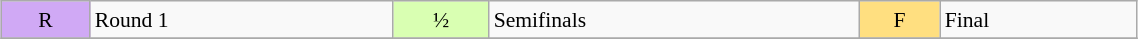<table class="wikitable" style="margin:0.5em auto; font-size:90%; line-height:1.25em;" width=60%;>
<tr>
<td bgcolor="#D0A9F5" align=center>R</td>
<td>Round 1</td>
<td bgcolor="#D9FFB2" align=center>½</td>
<td>Semifinals</td>
<td bgcolor="#FFDF80" align=center>F</td>
<td>Final</td>
</tr>
<tr>
</tr>
</table>
